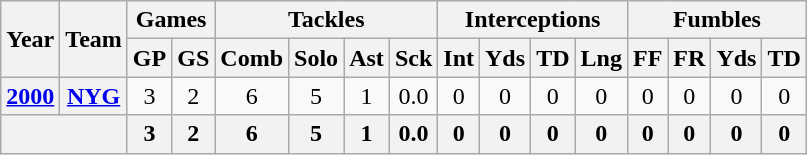<table class="wikitable" style="text-align:center">
<tr>
<th rowspan="2">Year</th>
<th rowspan="2">Team</th>
<th colspan="2">Games</th>
<th colspan="4">Tackles</th>
<th colspan="4">Interceptions</th>
<th colspan="4">Fumbles</th>
</tr>
<tr>
<th>GP</th>
<th>GS</th>
<th>Comb</th>
<th>Solo</th>
<th>Ast</th>
<th>Sck</th>
<th>Int</th>
<th>Yds</th>
<th>TD</th>
<th>Lng</th>
<th>FF</th>
<th>FR</th>
<th>Yds</th>
<th>TD</th>
</tr>
<tr>
<th><a href='#'>2000</a></th>
<th><a href='#'>NYG</a></th>
<td>3</td>
<td>2</td>
<td>6</td>
<td>5</td>
<td>1</td>
<td>0.0</td>
<td>0</td>
<td>0</td>
<td>0</td>
<td>0</td>
<td>0</td>
<td>0</td>
<td>0</td>
<td>0</td>
</tr>
<tr>
<th colspan="2"></th>
<th>3</th>
<th>2</th>
<th>6</th>
<th>5</th>
<th>1</th>
<th>0.0</th>
<th>0</th>
<th>0</th>
<th>0</th>
<th>0</th>
<th>0</th>
<th>0</th>
<th>0</th>
<th>0</th>
</tr>
</table>
